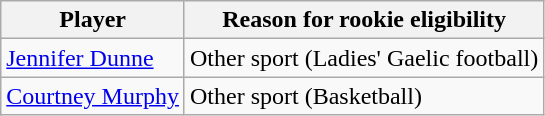<table class="wikitable plainrowheaders">
<tr>
<th scope="col"><strong>Player</strong></th>
<th scope="col"><strong>Reason for rookie eligibility</strong></th>
</tr>
<tr>
<td><a href='#'>Jennifer Dunne</a></td>
<td>Other sport (Ladies' Gaelic football)</td>
</tr>
<tr>
<td><a href='#'>Courtney Murphy</a></td>
<td>Other sport (Basketball)</td>
</tr>
</table>
